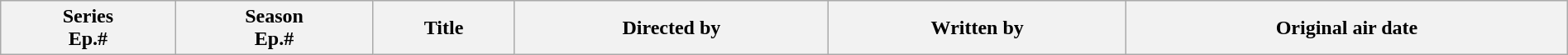<table class="wikitable plainrowheaders" style="width:100%; margin:auto;">
<tr>
<th>Series<br>Ep.#</th>
<th>Season<br>Ep.#</th>
<th>Title</th>
<th>Directed by</th>
<th>Written by</th>
<th>Original air date<br>






</th>
</tr>
</table>
